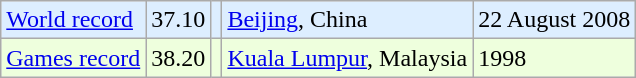<table class="wikitable">
<tr bgcolor = "ddeeff">
<td><a href='#'>World record</a></td>
<td>37.10</td>
<td></td>
<td><a href='#'>Beijing</a>, China</td>
<td>22 August 2008</td>
</tr>
<tr bgcolor = "eeffdd">
<td><a href='#'>Games record</a></td>
<td>38.20</td>
<td></td>
<td><a href='#'>Kuala Lumpur</a>, Malaysia</td>
<td>1998</td>
</tr>
</table>
